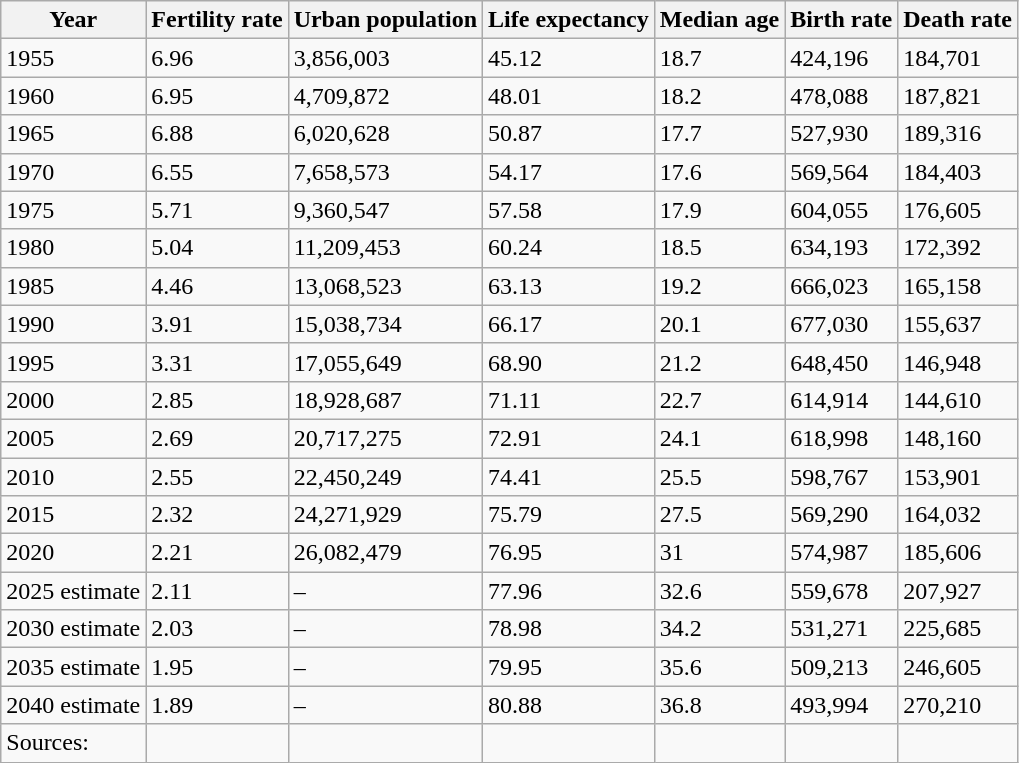<table class="wikitable sortable">
<tr>
<th>Year</th>
<th>Fertility rate</th>
<th>Urban population</th>
<th>Life expectancy</th>
<th>Median age</th>
<th>Birth rate</th>
<th>Death rate</th>
</tr>
<tr>
<td>1955</td>
<td>6.96</td>
<td>3,856,003</td>
<td>45.12</td>
<td>18.7</td>
<td>424,196</td>
<td>184,701</td>
</tr>
<tr>
<td>1960</td>
<td>6.95</td>
<td>4,709,872</td>
<td>48.01</td>
<td>18.2</td>
<td>478,088</td>
<td>187,821</td>
</tr>
<tr>
<td>1965</td>
<td>6.88</td>
<td>6,020,628</td>
<td>50.87</td>
<td>17.7</td>
<td>527,930</td>
<td>189,316</td>
</tr>
<tr>
<td>1970</td>
<td>6.55</td>
<td>7,658,573</td>
<td>54.17</td>
<td>17.6</td>
<td>569,564</td>
<td>184,403</td>
</tr>
<tr>
<td>1975</td>
<td>5.71</td>
<td>9,360,547</td>
<td>57.58</td>
<td>17.9</td>
<td>604,055</td>
<td>176,605</td>
</tr>
<tr>
<td>1980</td>
<td>5.04</td>
<td>11,209,453</td>
<td>60.24</td>
<td>18.5</td>
<td>634,193</td>
<td>172,392</td>
</tr>
<tr>
<td>1985</td>
<td>4.46</td>
<td>13,068,523</td>
<td>63.13</td>
<td>19.2</td>
<td>666,023</td>
<td>165,158</td>
</tr>
<tr>
<td>1990</td>
<td>3.91</td>
<td>15,038,734</td>
<td>66.17</td>
<td>20.1</td>
<td>677,030</td>
<td>155,637</td>
</tr>
<tr>
<td>1995</td>
<td>3.31</td>
<td>17,055,649</td>
<td>68.90</td>
<td>21.2</td>
<td>648,450</td>
<td>146,948</td>
</tr>
<tr>
<td>2000</td>
<td>2.85</td>
<td>18,928,687</td>
<td>71.11</td>
<td>22.7</td>
<td>614,914</td>
<td>144,610</td>
</tr>
<tr>
<td>2005</td>
<td>2.69</td>
<td>20,717,275</td>
<td>72.91</td>
<td>24.1</td>
<td>618,998</td>
<td>148,160</td>
</tr>
<tr>
<td>2010</td>
<td>2.55</td>
<td>22,450,249</td>
<td>74.41</td>
<td>25.5</td>
<td>598,767</td>
<td>153,901</td>
</tr>
<tr>
<td>2015</td>
<td>2.32</td>
<td>24,271,929</td>
<td>75.79</td>
<td>27.5</td>
<td>569,290</td>
<td>164,032</td>
</tr>
<tr>
<td>2020</td>
<td>2.21</td>
<td>26,082,479</td>
<td>76.95</td>
<td>31</td>
<td>574,987</td>
<td>185,606</td>
</tr>
<tr>
<td>2025 estimate</td>
<td>2.11</td>
<td>–</td>
<td>77.96</td>
<td>32.6</td>
<td>559,678</td>
<td>207,927</td>
</tr>
<tr>
<td>2030 estimate</td>
<td>2.03</td>
<td>–</td>
<td>78.98</td>
<td>34.2</td>
<td>531,271</td>
<td>225,685</td>
</tr>
<tr>
<td>2035 estimate</td>
<td>1.95</td>
<td>–</td>
<td>79.95</td>
<td>35.6</td>
<td>509,213</td>
<td>246,605</td>
</tr>
<tr>
<td>2040 estimate</td>
<td>1.89</td>
<td>–</td>
<td>80.88</td>
<td>36.8</td>
<td>493,994</td>
<td>270,210</td>
</tr>
<tr>
<td>Sources:</td>
<td></td>
<td></td>
<td></td>
<td></td>
<td></td>
<td></td>
</tr>
</table>
